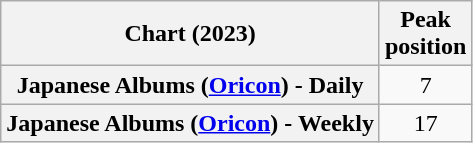<table class="wikitable plainrowheaders" style="text-align:center">
<tr>
<th scope="col">Chart (2023)</th>
<th scope="col">Peak<br> position</th>
</tr>
<tr>
<th scope="row">Japanese Albums (<a href='#'>Oricon</a>) - Daily</th>
<td>7</td>
</tr>
<tr>
<th scope="row">Japanese Albums (<a href='#'>Oricon</a>) - Weekly </th>
<td>17</td>
</tr>
</table>
